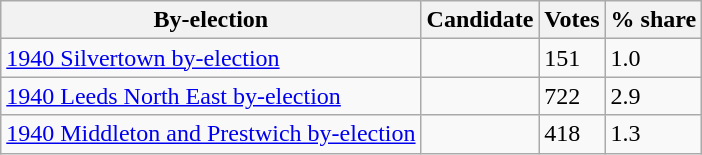<table class="wikitable sortable">
<tr>
<th>By-election</th>
<th>Candidate</th>
<th>Votes</th>
<th>% share</th>
</tr>
<tr>
<td><a href='#'>1940 Silvertown by-election</a></td>
<td></td>
<td>151</td>
<td>1.0</td>
</tr>
<tr>
<td><a href='#'>1940 Leeds North East by-election</a></td>
<td></td>
<td>722</td>
<td>2.9</td>
</tr>
<tr>
<td><a href='#'>1940 Middleton and Prestwich by-election</a></td>
<td></td>
<td>418</td>
<td>1.3</td>
</tr>
</table>
